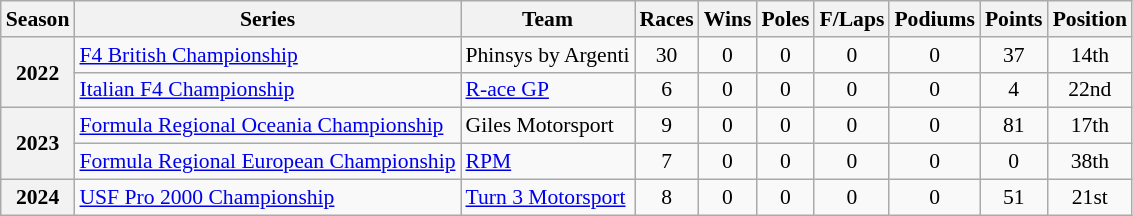<table class="wikitable" style="font-size: 90%; text-align:center">
<tr>
<th>Season</th>
<th>Series</th>
<th>Team</th>
<th>Races</th>
<th>Wins</th>
<th>Poles</th>
<th>F/Laps</th>
<th>Podiums</th>
<th>Points</th>
<th>Position</th>
</tr>
<tr>
<th rowspan="2">2022</th>
<td align=left><a href='#'>F4 British Championship</a></td>
<td align=left>Phinsys by Argenti</td>
<td>30</td>
<td>0</td>
<td>0</td>
<td>0</td>
<td>0</td>
<td>37</td>
<td>14th</td>
</tr>
<tr>
<td align=left><a href='#'>Italian F4 Championship</a></td>
<td align=left><a href='#'>R-ace GP</a></td>
<td>6</td>
<td>0</td>
<td>0</td>
<td>0</td>
<td>0</td>
<td>4</td>
<td>22nd</td>
</tr>
<tr>
<th rowspan="2">2023</th>
<td align=left><a href='#'>Formula Regional Oceania Championship</a></td>
<td align=left>Giles Motorsport</td>
<td>9</td>
<td>0</td>
<td>0</td>
<td>0</td>
<td>0</td>
<td>81</td>
<td>17th</td>
</tr>
<tr>
<td align=left><a href='#'>Formula Regional European Championship</a></td>
<td align=left><a href='#'>RPM</a></td>
<td>7</td>
<td>0</td>
<td>0</td>
<td>0</td>
<td>0</td>
<td>0</td>
<td>38th</td>
</tr>
<tr>
<th>2024</th>
<td align=left><a href='#'>USF Pro 2000 Championship</a></td>
<td align=left><a href='#'>Turn 3 Motorsport</a></td>
<td>8</td>
<td>0</td>
<td>0</td>
<td>0</td>
<td>0</td>
<td>51</td>
<td>21st</td>
</tr>
</table>
